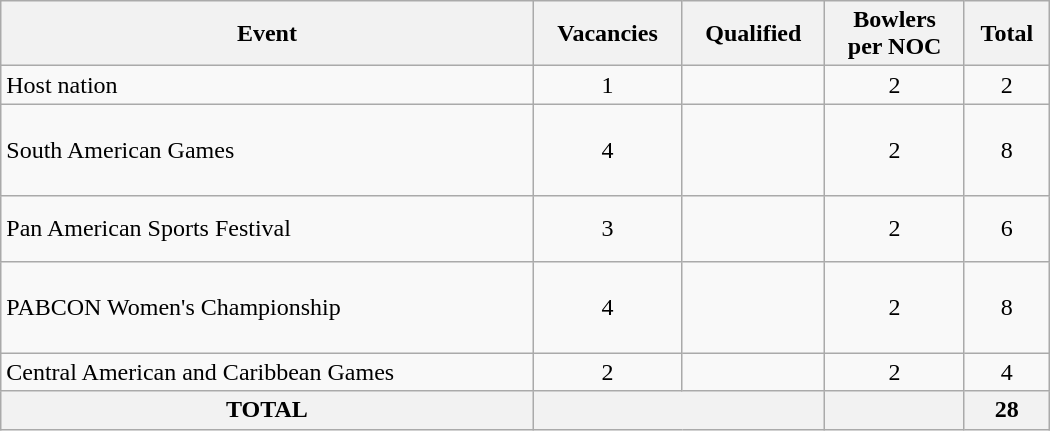<table class="wikitable" width=700>
<tr>
<th>Event</th>
<th>Vacancies</th>
<th>Qualified</th>
<th>Bowlers<br> per NOC</th>
<th>Total</th>
</tr>
<tr>
<td>Host nation</td>
<td align="center">1</td>
<td></td>
<td align="center">2</td>
<td align="center">2</td>
</tr>
<tr>
<td>South American Games</td>
<td align="center">4</td>
<td><br><br><br></td>
<td align="center">2</td>
<td align="center">8</td>
</tr>
<tr>
<td>Pan American Sports Festival</td>
<td align="center">3</td>
<td><br><br></td>
<td align="center">2</td>
<td align="center">6</td>
</tr>
<tr>
<td>PABCON Women's Championship</td>
<td align="center">4</td>
<td><br><br><br></td>
<td align="center">2</td>
<td align="center">8</td>
</tr>
<tr>
<td>Central American and Caribbean Games</td>
<td align="center">2</td>
<td><br></td>
<td align="center">2</td>
<td align="center">4</td>
</tr>
<tr>
<th>TOTAL</th>
<th colspan="2"></th>
<th></th>
<th>28</th>
</tr>
</table>
